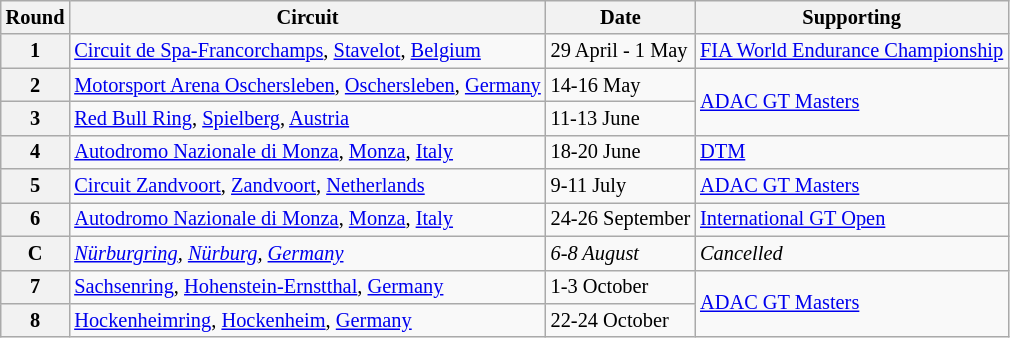<table class="wikitable" style="font-size: 85%;">
<tr>
<th>Round</th>
<th>Circuit</th>
<th>Date</th>
<th>Supporting</th>
</tr>
<tr>
<th>1</th>
<td> <a href='#'>Circuit de Spa-Francorchamps</a>, <a href='#'>Stavelot</a>, <a href='#'>Belgium</a></td>
<td>29 April - 1 May</td>
<td><a href='#'>FIA World Endurance Championship</a></td>
</tr>
<tr>
<th>2</th>
<td> <a href='#'>Motorsport Arena Oschersleben</a>, <a href='#'>Oschersleben</a>, <a href='#'>Germany</a></td>
<td>14-16 May</td>
<td rowspan=2><a href='#'>ADAC GT Masters</a></td>
</tr>
<tr>
<th>3</th>
<td> <a href='#'>Red Bull Ring</a>, <a href='#'>Spielberg</a>, <a href='#'>Austria</a></td>
<td>11-13 June</td>
</tr>
<tr>
<th>4</th>
<td> <a href='#'>Autodromo Nazionale di Monza</a>, <a href='#'>Monza</a>, <a href='#'>Italy</a></td>
<td>18-20 June</td>
<td><a href='#'>DTM</a></td>
</tr>
<tr>
<th>5</th>
<td> <a href='#'>Circuit Zandvoort</a>, <a href='#'>Zandvoort</a>, <a href='#'>Netherlands</a></td>
<td>9-11 July</td>
<td><a href='#'>ADAC GT Masters</a></td>
</tr>
<tr>
<th>6</th>
<td> <a href='#'>Autodromo Nazionale di Monza</a>, <a href='#'>Monza</a>, <a href='#'>Italy</a></td>
<td>24-26 September</td>
<td><a href='#'>International GT Open</a></td>
</tr>
<tr>
<th>C</th>
<td><em> <a href='#'>Nürburgring</a>, <a href='#'>Nürburg</a>, <a href='#'>Germany</a></em></td>
<td><em>6-8 August</em></td>
<td><em>Cancelled</em></td>
</tr>
<tr>
<th>7</th>
<td> <a href='#'>Sachsenring</a>, <a href='#'>Hohenstein-Ernstthal</a>, <a href='#'>Germany</a></td>
<td>1-3 October</td>
<td rowspan=2><a href='#'>ADAC GT Masters</a></td>
</tr>
<tr>
<th>8</th>
<td> <a href='#'>Hockenheimring</a>, <a href='#'>Hockenheim</a>, <a href='#'>Germany</a></td>
<td>22-24 October</td>
</tr>
</table>
